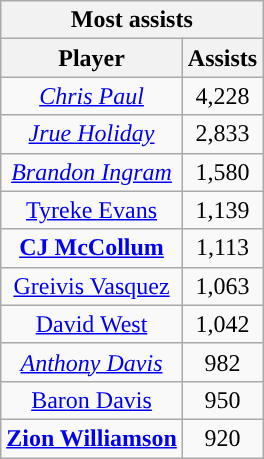<table class="wikitable sortable" style="text-align:center">
<tr>
<th colspan="5">Most assists</th>
</tr>
<tr>
<th>Player</th>
<th>Assists</th>
</tr>
<tr>
<td><em><a href='#'>Chris Paul</a></em></td>
<td>4,228</td>
</tr>
<tr>
<td><em><a href='#'>Jrue Holiday</a></em></td>
<td>2,833</td>
</tr>
<tr>
<td><em><a href='#'>Brandon Ingram</a></em></td>
<td>1,580</td>
</tr>
<tr>
<td><a href='#'>Tyreke Evans</a></td>
<td>1,139</td>
</tr>
<tr>
<td><strong><a href='#'>CJ McCollum</a></strong></td>
<td>1,113</td>
</tr>
<tr>
<td><a href='#'>Greivis Vasquez</a></td>
<td>1,063</td>
</tr>
<tr>
<td><a href='#'>David West</a></td>
<td>1,042</td>
</tr>
<tr>
<td><em><a href='#'>Anthony Davis</a></em></td>
<td>982</td>
</tr>
<tr>
<td><a href='#'>Baron Davis</a></td>
<td>950</td>
</tr>
<tr>
<td><strong><a href='#'>Zion Williamson</a></strong></td>
<td>920</td>
</tr>
</table>
